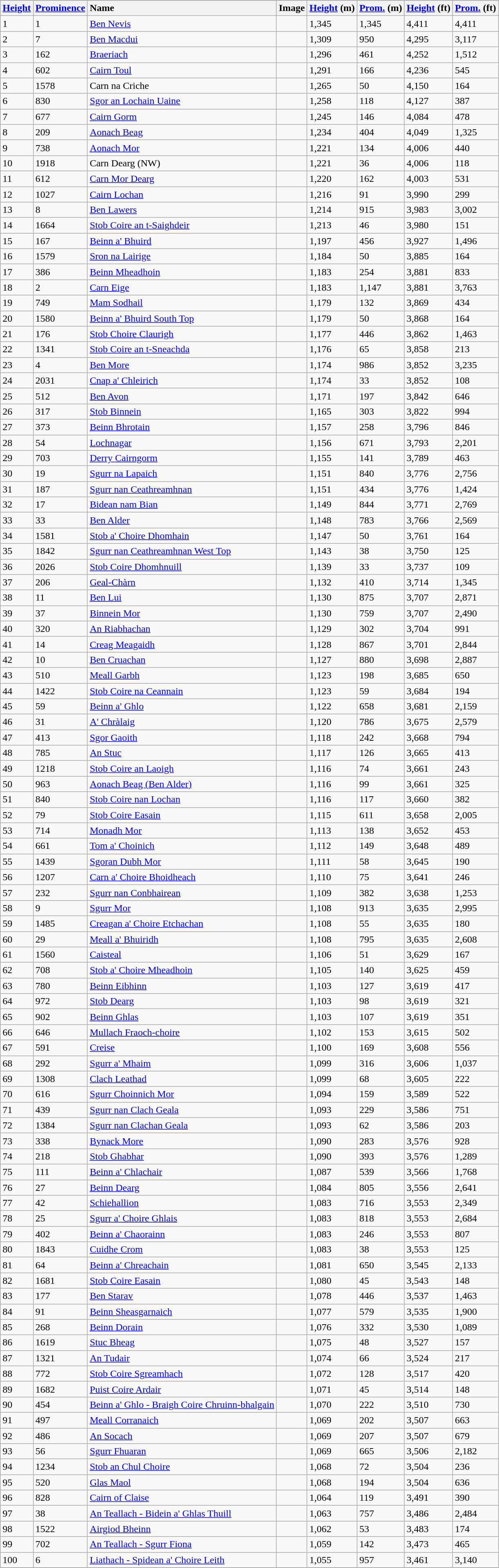<table class="wikitable sortable collapsible" style="text-align:left">
<tr>
</tr>
<tr>
<th style="text-align:left"><a href='#'>Height</a></th>
<th style="text-align:left"><a href='#'>Prominence</a></th>
<th style="text-align:left">Name</th>
<th>Image</th>
<th style="text-align:left"><a href='#'>Height</a> (m)</th>
<th style="text-align:left"><a href='#'>Prom.</a> (m)</th>
<th style="text-align:left"><a href='#'>Height</a> (ft)</th>
<th style="text-align:left"><a href='#'>Prom.</a> (ft)</th>
</tr>
<tr>
<td>1</td>
<td>1</td>
<td><a href='#'>Ben Nevis</a></td>
<td></td>
<td>1,345</td>
<td>1,345</td>
<td>4,411</td>
<td>4,411</td>
</tr>
<tr>
<td>2</td>
<td>7</td>
<td><a href='#'>Ben Macdui</a></td>
<td></td>
<td>1,309</td>
<td>950</td>
<td>4,295</td>
<td>3,117</td>
</tr>
<tr>
<td>3</td>
<td>162</td>
<td><a href='#'>Braeriach</a></td>
<td></td>
<td>1,296</td>
<td>461</td>
<td>4,252</td>
<td>1,512</td>
</tr>
<tr>
<td>4</td>
<td>602</td>
<td><a href='#'>Cairn Toul</a></td>
<td></td>
<td>1,291</td>
<td>166</td>
<td>4,236</td>
<td>545</td>
</tr>
<tr>
<td>5</td>
<td>1578</td>
<td>Carn na Criche</td>
<td></td>
<td>1,265</td>
<td>50</td>
<td>4,150</td>
<td>164</td>
</tr>
<tr>
<td>6</td>
<td>830</td>
<td><a href='#'>Sgor an Lochain Uaine</a></td>
<td></td>
<td>1,258</td>
<td>118</td>
<td>4,127</td>
<td>387</td>
</tr>
<tr>
<td>7</td>
<td>677</td>
<td><a href='#'>Cairn Gorm</a></td>
<td></td>
<td>1,245</td>
<td>146</td>
<td>4,084</td>
<td>478</td>
</tr>
<tr>
<td>8</td>
<td>209</td>
<td><a href='#'>Aonach Beag</a></td>
<td></td>
<td>1,234</td>
<td>404</td>
<td>4,049</td>
<td>1,325</td>
</tr>
<tr>
<td>9</td>
<td>738</td>
<td><a href='#'>Aonach Mor</a></td>
<td></td>
<td>1,221</td>
<td>134</td>
<td>4,006</td>
<td>440</td>
</tr>
<tr>
<td>10</td>
<td>1918</td>
<td>Carn Dearg (NW)</td>
<td></td>
<td>1,221</td>
<td>36</td>
<td>4,006</td>
<td>118</td>
</tr>
<tr>
<td>11</td>
<td>612</td>
<td><a href='#'>Carn Mor Dearg</a></td>
<td></td>
<td>1,220</td>
<td>162</td>
<td>4,003</td>
<td>531</td>
</tr>
<tr>
<td>12</td>
<td>1027</td>
<td><a href='#'>Cairn Lochan</a></td>
<td></td>
<td>1,216</td>
<td>91</td>
<td>3,990</td>
<td>299</td>
</tr>
<tr>
<td>13</td>
<td>8</td>
<td><a href='#'>Ben Lawers</a></td>
<td></td>
<td>1,214</td>
<td>915</td>
<td>3,983</td>
<td>3,002</td>
</tr>
<tr>
<td>14</td>
<td>1664</td>
<td><a href='#'>Stob Coire an t-Saighdeir</a></td>
<td></td>
<td>1,213</td>
<td>46</td>
<td>3,980</td>
<td>151</td>
</tr>
<tr>
<td>15</td>
<td>167</td>
<td><a href='#'>Beinn a' Bhuird</a></td>
<td></td>
<td>1,197</td>
<td>456</td>
<td>3,927</td>
<td>1,496</td>
</tr>
<tr>
<td>16</td>
<td>1579</td>
<td><a href='#'>Sron na Lairige</a></td>
<td></td>
<td>1,184</td>
<td>50</td>
<td>3,885</td>
<td>164</td>
</tr>
<tr>
<td>17</td>
<td>386</td>
<td><a href='#'>Beinn Mheadhoin</a></td>
<td></td>
<td>1,183</td>
<td>254</td>
<td>3,881</td>
<td>833</td>
</tr>
<tr>
<td>18</td>
<td>2</td>
<td><a href='#'>Carn Eige</a></td>
<td></td>
<td>1,183</td>
<td>1,147</td>
<td>3,881</td>
<td>3,763</td>
</tr>
<tr>
<td>19</td>
<td>749</td>
<td><a href='#'>Mam Sodhail</a></td>
<td></td>
<td>1,179</td>
<td>132</td>
<td>3,869</td>
<td>434</td>
</tr>
<tr>
<td>20</td>
<td>1580</td>
<td><a href='#'>Beinn a' Bhuird South Top</a></td>
<td></td>
<td>1,179</td>
<td>50</td>
<td>3,868</td>
<td>164</td>
</tr>
<tr>
<td>21</td>
<td>176</td>
<td><a href='#'>Stob Choire Claurigh</a></td>
<td></td>
<td>1,177</td>
<td>446</td>
<td>3,862</td>
<td>1,463</td>
</tr>
<tr>
<td>22</td>
<td>1341</td>
<td><a href='#'>Stob Coire an t-Sneachda</a></td>
<td></td>
<td>1,176</td>
<td>65</td>
<td>3,858</td>
<td>213</td>
</tr>
<tr>
<td>23</td>
<td>4</td>
<td><a href='#'>Ben More</a></td>
<td></td>
<td>1,174</td>
<td>986</td>
<td>3,852</td>
<td>3,235</td>
</tr>
<tr>
<td>24</td>
<td>2031</td>
<td><a href='#'>Cnap a' Chleirich</a></td>
<td></td>
<td>1,174</td>
<td>33</td>
<td>3,852</td>
<td>108</td>
</tr>
<tr>
<td>25</td>
<td>512</td>
<td><a href='#'>Ben Avon</a></td>
<td></td>
<td>1,171</td>
<td>197</td>
<td>3,842</td>
<td>646</td>
</tr>
<tr>
<td>26</td>
<td>317</td>
<td><a href='#'>Stob Binnein</a></td>
<td></td>
<td>1,165</td>
<td>303</td>
<td>3,822</td>
<td>994</td>
</tr>
<tr>
<td>27</td>
<td>373</td>
<td><a href='#'>Beinn Bhrotain</a></td>
<td></td>
<td>1,157</td>
<td>258</td>
<td>3,796</td>
<td>846</td>
</tr>
<tr>
<td>28</td>
<td>54</td>
<td><a href='#'>Lochnagar</a></td>
<td></td>
<td>1,156</td>
<td>671</td>
<td>3,793</td>
<td>2,201</td>
</tr>
<tr>
<td>29</td>
<td>703</td>
<td><a href='#'>Derry Cairngorm</a></td>
<td></td>
<td>1,155</td>
<td>141</td>
<td>3,789</td>
<td>463</td>
</tr>
<tr>
<td>30</td>
<td>19</td>
<td><a href='#'>Sgurr na Lapaich</a></td>
<td></td>
<td>1,151</td>
<td>840</td>
<td>3,776</td>
<td>2,756</td>
</tr>
<tr>
<td>31</td>
<td>187</td>
<td><a href='#'>Sgurr nan Ceathreamhnan</a></td>
<td></td>
<td>1,151</td>
<td>434</td>
<td>3,776</td>
<td>1,424</td>
</tr>
<tr>
<td>32</td>
<td>17</td>
<td><a href='#'>Bidean nam Bian</a></td>
<td></td>
<td>1,149</td>
<td>844</td>
<td>3,771</td>
<td>2,769</td>
</tr>
<tr>
<td>33</td>
<td>33</td>
<td><a href='#'>Ben Alder</a></td>
<td></td>
<td>1,148</td>
<td>783</td>
<td>3,766</td>
<td>2,569</td>
</tr>
<tr>
<td>34</td>
<td>1581</td>
<td><a href='#'>Stob a' Choire Dhomhain</a></td>
<td></td>
<td>1,147</td>
<td>50</td>
<td>3,761</td>
<td>164</td>
</tr>
<tr>
<td>35</td>
<td>1842</td>
<td><a href='#'>Sgurr nan Ceathreamhnan West Top</a></td>
<td></td>
<td>1,143</td>
<td>38</td>
<td>3,750</td>
<td>125</td>
</tr>
<tr>
<td>36</td>
<td>2026</td>
<td><a href='#'>Stob Coire Dhomhnuill</a></td>
<td></td>
<td>1,139</td>
<td>33</td>
<td>3,737</td>
<td>109</td>
</tr>
<tr>
<td>37</td>
<td>206</td>
<td><a href='#'>Geal-Chàrn</a></td>
<td></td>
<td>1,132</td>
<td>410</td>
<td>3,714</td>
<td>1,345</td>
</tr>
<tr>
<td>38</td>
<td>11</td>
<td><a href='#'>Ben Lui</a></td>
<td></td>
<td>1,130</td>
<td>875</td>
<td>3,707</td>
<td>2,871</td>
</tr>
<tr>
<td>39</td>
<td>37</td>
<td><a href='#'>Binnein Mor</a></td>
<td></td>
<td>1,130</td>
<td>759</td>
<td>3,707</td>
<td>2,490</td>
</tr>
<tr>
<td>40</td>
<td>320</td>
<td><a href='#'>An Riabhachan</a></td>
<td></td>
<td>1,129</td>
<td>302</td>
<td>3,704</td>
<td>991</td>
</tr>
<tr>
<td>41</td>
<td>14</td>
<td><a href='#'>Creag Meagaidh</a></td>
<td></td>
<td>1,128</td>
<td>867</td>
<td>3,701</td>
<td>2,844</td>
</tr>
<tr>
<td>42</td>
<td>10</td>
<td><a href='#'>Ben Cruachan</a></td>
<td></td>
<td>1,127</td>
<td>880</td>
<td>3,698</td>
<td>2,887</td>
</tr>
<tr>
<td>43</td>
<td>510</td>
<td><a href='#'>Meall Garbh</a></td>
<td></td>
<td>1,123</td>
<td>198</td>
<td>3,685</td>
<td>650</td>
</tr>
<tr>
<td>44</td>
<td>1422</td>
<td><a href='#'>Stob Coire na Ceannain</a></td>
<td></td>
<td>1,123</td>
<td>59</td>
<td>3,684</td>
<td>194</td>
</tr>
<tr>
<td>45</td>
<td>59</td>
<td><a href='#'>Beinn a' Ghlo</a></td>
<td></td>
<td>1,122</td>
<td>658</td>
<td>3,681</td>
<td>2,159</td>
</tr>
<tr>
<td>46</td>
<td>31</td>
<td><a href='#'>A' Chràlaig</a></td>
<td></td>
<td>1,120</td>
<td>786</td>
<td>3,675</td>
<td>2,579</td>
</tr>
<tr>
<td>47</td>
<td>413</td>
<td><a href='#'>Sgor Gaoith</a></td>
<td></td>
<td>1,118</td>
<td>242</td>
<td>3,668</td>
<td>794</td>
</tr>
<tr>
<td>48</td>
<td>785</td>
<td><a href='#'>An Stuc</a></td>
<td></td>
<td>1,117</td>
<td>126</td>
<td>3,665</td>
<td>413</td>
</tr>
<tr>
<td>49</td>
<td>1218</td>
<td><a href='#'>Stob Coire an Laoigh</a></td>
<td></td>
<td>1,116</td>
<td>74</td>
<td>3,661</td>
<td>243</td>
</tr>
<tr>
<td>50</td>
<td>963</td>
<td><a href='#'>Aonach Beag (Ben Alder)</a></td>
<td></td>
<td>1,116</td>
<td>99</td>
<td>3,661</td>
<td>325</td>
</tr>
<tr>
<td>51</td>
<td>840</td>
<td><a href='#'>Stob Coire nan Lochan</a></td>
<td></td>
<td>1,116</td>
<td>117</td>
<td>3,660</td>
<td>382</td>
</tr>
<tr>
<td>52</td>
<td>79</td>
<td><a href='#'>Stob Coire Easain</a></td>
<td></td>
<td>1,115</td>
<td>611</td>
<td>3,658</td>
<td>2,005</td>
</tr>
<tr>
<td>53</td>
<td>714</td>
<td><a href='#'>Monadh Mor</a></td>
<td></td>
<td>1,113</td>
<td>138</td>
<td>3,652</td>
<td>453</td>
</tr>
<tr>
<td>54</td>
<td>661</td>
<td><a href='#'>Tom a' Choinich</a></td>
<td></td>
<td>1,112</td>
<td>149</td>
<td>3,648</td>
<td>489</td>
</tr>
<tr>
<td>55</td>
<td>1439</td>
<td><a href='#'>Sgoran Dubh Mor</a></td>
<td></td>
<td>1,111</td>
<td>58</td>
<td>3,645</td>
<td>190</td>
</tr>
<tr>
<td>56</td>
<td>1207</td>
<td><a href='#'>Carn a' Choire Bhoidheach</a></td>
<td></td>
<td>1,110</td>
<td>75</td>
<td>3,641</td>
<td>246</td>
</tr>
<tr>
<td>57</td>
<td>232</td>
<td><a href='#'>Sgurr nan Conbhairean</a></td>
<td></td>
<td>1,109</td>
<td>382</td>
<td>3,638</td>
<td>1,253</td>
</tr>
<tr>
<td>58</td>
<td>9</td>
<td><a href='#'>Sgurr Mor</a></td>
<td></td>
<td>1,108</td>
<td>913</td>
<td>3,635</td>
<td>2,995</td>
</tr>
<tr>
<td>59</td>
<td>1485</td>
<td><a href='#'>Creagan a' Choire Etchachan</a></td>
<td></td>
<td>1,108</td>
<td>55</td>
<td>3,635</td>
<td>180</td>
</tr>
<tr>
<td>60</td>
<td>29</td>
<td><a href='#'>Meall a' Bhuiridh</a></td>
<td></td>
<td>1,108</td>
<td>795</td>
<td>3,635</td>
<td>2,608</td>
</tr>
<tr>
<td>61</td>
<td>1560</td>
<td><a href='#'>Caisteal</a></td>
<td></td>
<td>1,106</td>
<td>51</td>
<td>3,629</td>
<td>167</td>
</tr>
<tr>
<td>62</td>
<td>708</td>
<td><a href='#'>Stob a' Choire Mheadhoin</a></td>
<td></td>
<td>1,105</td>
<td>140</td>
<td>3,625</td>
<td>459</td>
</tr>
<tr>
<td>63</td>
<td>780</td>
<td><a href='#'>Beinn Eibhinn</a></td>
<td></td>
<td>1,103</td>
<td>127</td>
<td>3,619</td>
<td>417</td>
</tr>
<tr>
<td>64</td>
<td>972</td>
<td><a href='#'>Stob Dearg</a></td>
<td></td>
<td>1,103</td>
<td>98</td>
<td>3,619</td>
<td>321</td>
</tr>
<tr>
<td>65</td>
<td>902</td>
<td><a href='#'>Beinn Ghlas</a></td>
<td></td>
<td>1,103</td>
<td>107</td>
<td>3,619</td>
<td>351</td>
</tr>
<tr>
<td>66</td>
<td>646</td>
<td><a href='#'>Mullach Fraoch-choire</a></td>
<td></td>
<td>1,102</td>
<td>153</td>
<td>3,615</td>
<td>502</td>
</tr>
<tr>
<td>67</td>
<td>591</td>
<td><a href='#'>Creise</a></td>
<td></td>
<td>1,100</td>
<td>169</td>
<td>3,608</td>
<td>556</td>
</tr>
<tr>
<td>68</td>
<td>292</td>
<td><a href='#'>Sgurr a' Mhaim</a></td>
<td></td>
<td>1,099</td>
<td>316</td>
<td>3,606</td>
<td>1,037</td>
</tr>
<tr>
<td>69</td>
<td>1308</td>
<td><a href='#'>Clach Leathad</a></td>
<td></td>
<td>1,099</td>
<td>68</td>
<td>3,605</td>
<td>222</td>
</tr>
<tr>
<td>70</td>
<td>616</td>
<td><a href='#'>Sgurr Choinnich Mor</a></td>
<td></td>
<td>1,094</td>
<td>159</td>
<td>3,589</td>
<td>522</td>
</tr>
<tr>
<td>71</td>
<td>439</td>
<td><a href='#'>Sgurr nan Clach Geala</a></td>
<td></td>
<td>1,093</td>
<td>229</td>
<td>3,586</td>
<td>751</td>
</tr>
<tr>
<td>72</td>
<td>1384</td>
<td><a href='#'>Sgurr nan Clachan Geala</a></td>
<td></td>
<td>1,093</td>
<td>62</td>
<td>3,586</td>
<td>203</td>
</tr>
<tr>
<td>73</td>
<td>338</td>
<td><a href='#'>Bynack More</a></td>
<td></td>
<td>1,090</td>
<td>283</td>
<td>3,576</td>
<td>928</td>
</tr>
<tr>
<td>74</td>
<td>218</td>
<td><a href='#'>Stob Ghabhar</a></td>
<td></td>
<td>1,090</td>
<td>393</td>
<td>3,576</td>
<td>1,289</td>
</tr>
<tr>
<td>75</td>
<td>111</td>
<td><a href='#'>Beinn a' Chlachair</a></td>
<td></td>
<td>1,087</td>
<td>539</td>
<td>3,566</td>
<td>1,768</td>
</tr>
<tr>
<td>76</td>
<td>27</td>
<td><a href='#'>Beinn Dearg</a></td>
<td></td>
<td>1,084</td>
<td>805</td>
<td>3,556</td>
<td>2,641</td>
</tr>
<tr>
<td>77</td>
<td>42</td>
<td><a href='#'>Schiehallion</a></td>
<td></td>
<td>1,083</td>
<td>716</td>
<td>3,553</td>
<td>2,349</td>
</tr>
<tr>
<td>78</td>
<td>25</td>
<td><a href='#'>Sgurr a' Choire Ghlais</a></td>
<td></td>
<td>1,083</td>
<td>818</td>
<td>3,553</td>
<td>2,684</td>
</tr>
<tr>
<td>79</td>
<td>402</td>
<td><a href='#'>Beinn a' Chaorainn</a></td>
<td></td>
<td>1,083</td>
<td>246</td>
<td>3,553</td>
<td>807</td>
</tr>
<tr>
<td>80</td>
<td>1843</td>
<td><a href='#'>Cuidhe Crom</a></td>
<td></td>
<td>1,083</td>
<td>38</td>
<td>3,553</td>
<td>125</td>
</tr>
<tr>
<td>81</td>
<td>64</td>
<td><a href='#'>Beinn a' Chreachain</a></td>
<td></td>
<td>1,081</td>
<td>650</td>
<td>3,545</td>
<td>2,133</td>
</tr>
<tr>
<td>82</td>
<td>1681</td>
<td><a href='#'>Stob Coire Easain</a></td>
<td></td>
<td>1,080</td>
<td>45</td>
<td>3,543</td>
<td>148</td>
</tr>
<tr>
<td>83</td>
<td>177</td>
<td><a href='#'>Ben Starav</a></td>
<td></td>
<td>1,078</td>
<td>446</td>
<td>3,537</td>
<td>1,463</td>
</tr>
<tr>
<td>84</td>
<td>91</td>
<td><a href='#'>Beinn Sheasgarnaich</a></td>
<td></td>
<td>1,077</td>
<td>579</td>
<td>3,535</td>
<td>1,900</td>
</tr>
<tr>
<td>85</td>
<td>268</td>
<td><a href='#'>Beinn Dorain</a></td>
<td></td>
<td>1,076</td>
<td>332</td>
<td>3,530</td>
<td>1,089</td>
</tr>
<tr>
<td>86</td>
<td>1619</td>
<td><a href='#'>Stuc Bheag</a></td>
<td></td>
<td>1,075</td>
<td>48</td>
<td>3,527</td>
<td>157</td>
</tr>
<tr>
<td>87</td>
<td>1321</td>
<td><a href='#'>An Tudair</a></td>
<td></td>
<td>1,074</td>
<td>66</td>
<td>3,524</td>
<td>217</td>
</tr>
<tr>
<td>88</td>
<td>772</td>
<td><a href='#'>Stob Coire Sgreamhach</a></td>
<td></td>
<td>1,072</td>
<td>128</td>
<td>3,517</td>
<td>420</td>
</tr>
<tr>
<td>89</td>
<td>1682</td>
<td><a href='#'>Puist Coire Ardair</a></td>
<td></td>
<td>1,071</td>
<td>45</td>
<td>3,514</td>
<td>148</td>
</tr>
<tr>
<td>90</td>
<td>454</td>
<td><a href='#'>Beinn a' Ghlo - Braigh Coire Chruinn-bhalgain</a></td>
<td></td>
<td>1,070</td>
<td>222</td>
<td>3,510</td>
<td>730</td>
</tr>
<tr>
<td>91</td>
<td>497</td>
<td><a href='#'>Meall Corranaich</a></td>
<td></td>
<td>1,069</td>
<td>202</td>
<td>3,507</td>
<td>663</td>
</tr>
<tr>
<td>92</td>
<td>486</td>
<td><a href='#'>An Socach</a></td>
<td></td>
<td>1,069</td>
<td>207</td>
<td>3,507</td>
<td>679</td>
</tr>
<tr>
<td>93</td>
<td>56</td>
<td><a href='#'>Sgurr Fhuaran</a></td>
<td></td>
<td>1,069</td>
<td>665</td>
<td>3,506</td>
<td>2,182</td>
</tr>
<tr>
<td>94</td>
<td>1234</td>
<td><a href='#'>Stob an Chul Choire</a></td>
<td></td>
<td>1,068</td>
<td>72</td>
<td>3,504</td>
<td>236</td>
</tr>
<tr>
<td>95</td>
<td>520</td>
<td><a href='#'>Glas Maol</a></td>
<td></td>
<td>1,068</td>
<td>194</td>
<td>3,504</td>
<td>636</td>
</tr>
<tr>
<td>96</td>
<td>828</td>
<td><a href='#'>Cairn of Claise</a></td>
<td></td>
<td>1,064</td>
<td>119</td>
<td>3,491</td>
<td>390</td>
</tr>
<tr>
<td>97</td>
<td>38</td>
<td><a href='#'>An Teallach - Bidein a' Ghlas Thuill</a></td>
<td></td>
<td>1,063</td>
<td>757</td>
<td>3,486</td>
<td>2,484</td>
</tr>
<tr>
<td>98</td>
<td>1522</td>
<td><a href='#'>Airgiod Bheinn</a></td>
<td></td>
<td>1,062</td>
<td>53</td>
<td>3,483</td>
<td>174</td>
</tr>
<tr>
<td>99</td>
<td>702</td>
<td><a href='#'>An Teallach - Sgurr Fiona</a></td>
<td></td>
<td>1,059</td>
<td>142</td>
<td>3,473</td>
<td>465</td>
</tr>
<tr>
<td>100</td>
<td>6</td>
<td><a href='#'>Liathach - Spidean a' Choire Leith</a></td>
<td></td>
<td>1,055</td>
<td>957</td>
<td>3,461</td>
<td>3,140</td>
</tr>
<tr>
</tr>
</table>
